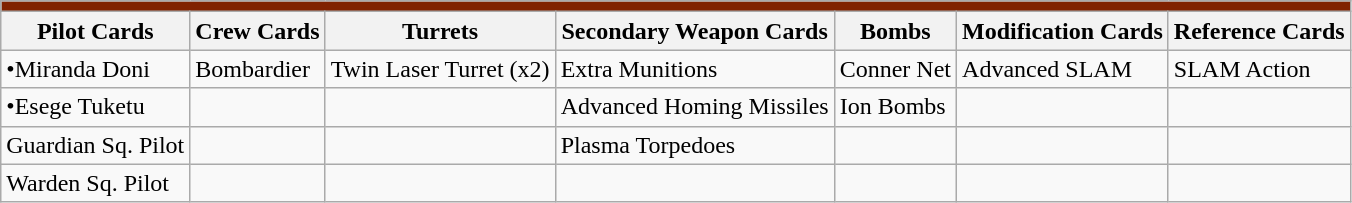<table class="wikitable sortable">
<tr style="background:#802200;">
<td colspan="7"></td>
</tr>
<tr style="background:#f0f0f0;">
<th>Pilot Cards</th>
<th>Crew Cards</th>
<th>Turrets</th>
<th>Secondary Weapon Cards</th>
<th>Bombs</th>
<th>Modification Cards</th>
<th>Reference Cards</th>
</tr>
<tr>
<td>•Miranda Doni</td>
<td>Bombardier</td>
<td>Twin Laser Turret (x2)</td>
<td>Extra Munitions</td>
<td>Conner Net</td>
<td>Advanced SLAM</td>
<td>SLAM Action</td>
</tr>
<tr>
<td>•Esege Tuketu</td>
<td></td>
<td></td>
<td>Advanced Homing Missiles</td>
<td>Ion Bombs</td>
<td></td>
<td></td>
</tr>
<tr>
<td>Guardian Sq. Pilot</td>
<td></td>
<td></td>
<td>Plasma Torpedoes</td>
<td></td>
<td></td>
<td></td>
</tr>
<tr>
<td>Warden Sq. Pilot</td>
<td></td>
<td></td>
<td></td>
<td></td>
<td></td>
<td></td>
</tr>
</table>
